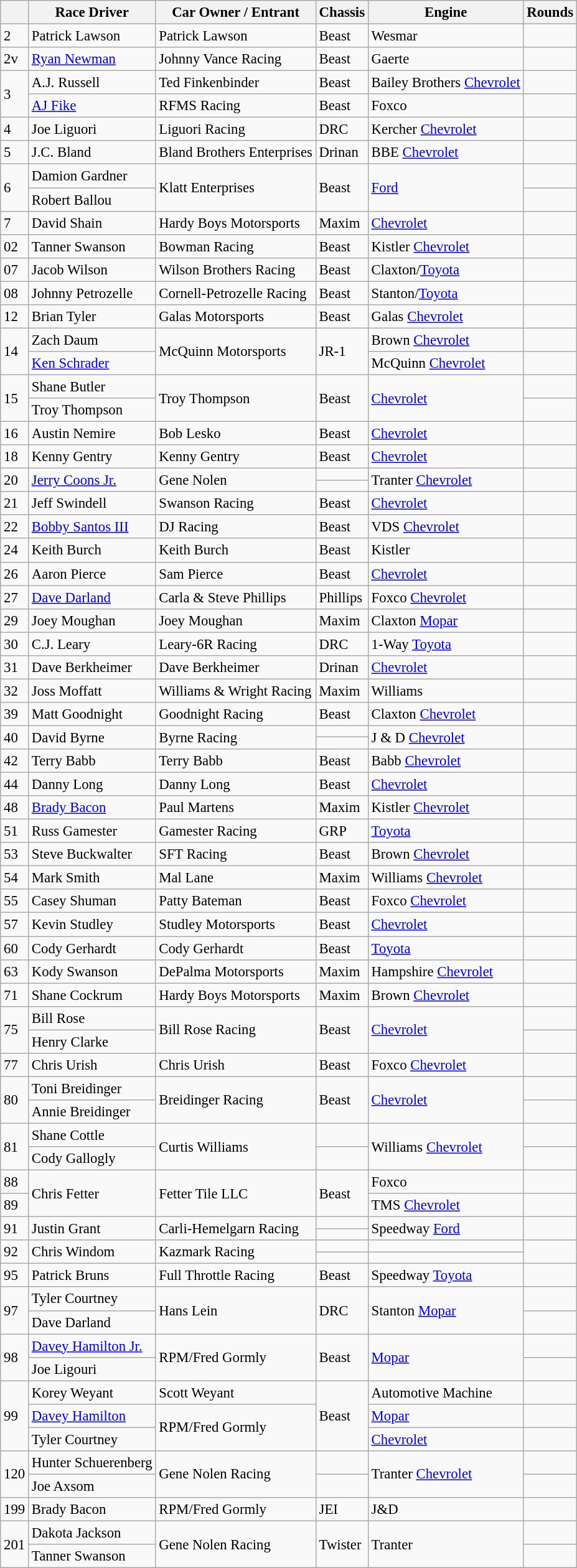<table class="wikitable" style="font-size: 95%;">
<tr>
<th></th>
<th>Race Driver</th>
<th>Car Owner / Entrant</th>
<th>Chassis</th>
<th>Engine</th>
<th>Rounds</th>
</tr>
<tr>
<td>2</td>
<td>Patrick Lawson</td>
<td>Patrick Lawson</td>
<td>Beast</td>
<td>Wesmar</td>
<td></td>
</tr>
<tr>
<td>2v</td>
<td><a href='#'>Ryan Newman</a></td>
<td>Johnny Vance Racing</td>
<td>Beast</td>
<td>Gaerte</td>
<td></td>
</tr>
<tr>
<td rowspan=2>3</td>
<td>A.J. Russell</td>
<td>Ted Finkenbinder</td>
<td>Beast</td>
<td>Bailey Brothers <a href='#'>Chevrolet</a></td>
<td></td>
</tr>
<tr>
<td><a href='#'>AJ Fike</a></td>
<td>RFMS Racing</td>
<td>Beast</td>
<td>Foxco</td>
<td></td>
</tr>
<tr>
<td>4</td>
<td>Joe Liguori</td>
<td>Liguori Racing</td>
<td>DRC</td>
<td>Kercher <a href='#'>Chevrolet</a></td>
<td></td>
</tr>
<tr>
<td>5</td>
<td>J.C. Bland</td>
<td>Bland Brothers Enterprises</td>
<td>Drinan</td>
<td>BBE <a href='#'>Chevrolet</a></td>
<td></td>
</tr>
<tr>
<td rowspan=2>6</td>
<td>Damion Gardner</td>
<td rowspan=2>Klatt Enterprises</td>
<td rowspan=2>Beast</td>
<td rowspan=2><a href='#'>Ford</a></td>
<td></td>
</tr>
<tr>
<td>Robert Ballou</td>
<td></td>
</tr>
<tr>
<td>7</td>
<td>David Shain</td>
<td>Hardy Boys Motorsports</td>
<td>Maxim</td>
<td><a href='#'>Chevrolet</a></td>
<td></td>
</tr>
<tr>
<td>02</td>
<td>Tanner Swanson</td>
<td>Bowman Racing</td>
<td>Beast</td>
<td>Kistler <a href='#'>Chevrolet</a></td>
<td></td>
</tr>
<tr>
<td>07</td>
<td>Jacob Wilson</td>
<td>Wilson Brothers Racing</td>
<td>Beast</td>
<td>Claxton/<a href='#'>Toyota</a></td>
<td></td>
</tr>
<tr>
<td>08</td>
<td>Johnny Petrozelle</td>
<td>Cornell-Petrozelle Racing</td>
<td>Beast</td>
<td>Stanton/<a href='#'>Toyota</a></td>
<td></td>
</tr>
<tr>
<td>12</td>
<td>Brian Tyler</td>
<td>Galas Motorsports</td>
<td>Beast</td>
<td>Galas <a href='#'>Chevrolet</a></td>
<td></td>
</tr>
<tr>
<td rowspan=2>14</td>
<td>Zach Daum</td>
<td rowspan=2>McQuinn Motorsports</td>
<td rowspan=2>JR-1</td>
<td>Brown <a href='#'>Chevrolet</a></td>
<td></td>
</tr>
<tr>
<td><a href='#'>Ken Schrader</a></td>
<td>McQuinn <a href='#'>Chevrolet</a></td>
<td></td>
</tr>
<tr>
<td rowspan=2>15</td>
<td>Shane Butler</td>
<td rowspan=2>Troy Thompson</td>
<td rowspan=2>Beast</td>
<td rowspan=2><a href='#'>Chevrolet</a></td>
<td></td>
</tr>
<tr>
<td>Troy Thompson</td>
<td></td>
</tr>
<tr>
<td>16</td>
<td>Austin Nemire</td>
<td>Bob Lesko</td>
<td>Beast</td>
<td><a href='#'>Chevrolet</a></td>
<td></td>
</tr>
<tr>
<td>18</td>
<td>Kenny Gentry</td>
<td>Kenny Gentry</td>
<td>Beast</td>
<td><a href='#'>Chevrolet</a></td>
<td></td>
</tr>
<tr>
<td rowspan=2>20</td>
<td rowspan=2><a href='#'>Jerry Coons Jr.</a></td>
<td rowspan=2>Gene Nolen</td>
<td></td>
<td rowspan=2>Tranter <a href='#'>Chevrolet</a></td>
<td rowspan=2></td>
</tr>
<tr>
<td></td>
</tr>
<tr>
<td>21</td>
<td>Jeff Swindell</td>
<td>Swanson Racing</td>
<td>Beast</td>
<td><a href='#'>Chevrolet</a></td>
<td></td>
</tr>
<tr>
<td>22</td>
<td><a href='#'>Bobby Santos III</a></td>
<td>DJ Racing</td>
<td>Beast</td>
<td>VDS <a href='#'>Chevrolet</a></td>
<td></td>
</tr>
<tr>
<td>24</td>
<td>Keith Burch</td>
<td>Keith Burch</td>
<td>Beast</td>
<td>Kistler</td>
<td></td>
</tr>
<tr>
<td>26</td>
<td>Aaron Pierce</td>
<td>Sam Pierce</td>
<td>Beast</td>
<td><a href='#'>Chevrolet</a></td>
<td></td>
</tr>
<tr>
<td>27</td>
<td><a href='#'>Dave Darland</a></td>
<td>Carla & Steve Phillips</td>
<td>Phillips</td>
<td>Foxco <a href='#'>Chevrolet</a></td>
<td></td>
</tr>
<tr>
<td>29</td>
<td>Joey Moughan</td>
<td>Joey Moughan</td>
<td>Maxim</td>
<td>Claxton <a href='#'>Mopar</a></td>
<td></td>
</tr>
<tr>
<td>30</td>
<td>C.J. Leary</td>
<td>Leary-6R Racing</td>
<td>DRC</td>
<td>1-Way <a href='#'>Toyota</a></td>
<td></td>
</tr>
<tr>
<td>31</td>
<td>Dave Berkheimer</td>
<td>Dave Berkheimer</td>
<td>Drinan</td>
<td><a href='#'>Chevrolet</a></td>
<td></td>
</tr>
<tr>
<td>32</td>
<td>Joss Moffatt</td>
<td>Williams & Wright Racing</td>
<td>Maxim</td>
<td>Williams</td>
<td></td>
</tr>
<tr>
<td>39</td>
<td>Matt Goodnight</td>
<td>Goodnight Racing</td>
<td>Beast</td>
<td>Claxton <a href='#'>Chevrolet</a></td>
<td></td>
</tr>
<tr>
<td rowspan=2>40</td>
<td rowspan=2>David Byrne</td>
<td rowspan=2>Byrne Racing</td>
<td></td>
<td rowspan=2>J & D <a href='#'>Chevrolet</a></td>
<td rowspan=2></td>
</tr>
<tr>
<td></td>
</tr>
<tr>
<td>42</td>
<td>Terry Babb</td>
<td>Terry Babb</td>
<td>Beast</td>
<td>Babb <a href='#'>Chevrolet</a></td>
<td></td>
</tr>
<tr>
<td>44</td>
<td>Danny Long</td>
<td>Danny Long</td>
<td>Beast</td>
<td><a href='#'>Chevrolet</a></td>
<td></td>
</tr>
<tr>
<td>48</td>
<td><a href='#'>Brady Bacon</a></td>
<td>Paul Martens</td>
<td>Maxim</td>
<td>Kistler <a href='#'>Chevrolet</a></td>
<td></td>
</tr>
<tr>
<td>51</td>
<td>Russ Gamester</td>
<td>Gamester Racing</td>
<td>GRP</td>
<td><a href='#'>Toyota</a></td>
<td></td>
</tr>
<tr>
<td>53</td>
<td>Steve Buckwalter</td>
<td>SFT Racing</td>
<td>Beast</td>
<td>Brown <a href='#'>Chevrolet</a></td>
<td></td>
</tr>
<tr>
<td>54</td>
<td>Mark Smith</td>
<td>Mal Lane</td>
<td>Maxim</td>
<td>Williams <a href='#'>Chevrolet</a></td>
<td></td>
</tr>
<tr>
<td>55</td>
<td>Casey Shuman</td>
<td>Patty Bateman</td>
<td>Beast</td>
<td>Foxco <a href='#'>Chevrolet</a></td>
<td></td>
</tr>
<tr>
<td>57</td>
<td>Kevin Studley</td>
<td>Studley Motorsports</td>
<td>Beast</td>
<td><a href='#'>Chevrolet</a></td>
<td></td>
</tr>
<tr>
<td>60</td>
<td>Cody Gerhardt</td>
<td>Cody Gerhardt</td>
<td>Beast</td>
<td><a href='#'>Toyota</a></td>
<td></td>
</tr>
<tr>
<td>63</td>
<td>Kody Swanson</td>
<td>DePalma Motorsports</td>
<td>Maxim</td>
<td>Hampshire <a href='#'>Chevrolet</a></td>
<td></td>
</tr>
<tr>
<td>71</td>
<td>Shane Cockrum</td>
<td>Hardy Boys Motorsports</td>
<td>Maxim</td>
<td>Brown <a href='#'>Chevrolet</a></td>
<td></td>
</tr>
<tr>
<td rowspan=2>75</td>
<td>Bill Rose</td>
<td rowspan=2>Bill Rose Racing</td>
<td rowspan=2>Beast</td>
<td rowspan=2><a href='#'>Chevrolet</a></td>
<td></td>
</tr>
<tr>
<td>Henry Clarke</td>
<td></td>
</tr>
<tr>
<td>77</td>
<td>Chris Urish</td>
<td>Chris Urish</td>
<td>Beast</td>
<td>Foxco <a href='#'>Chevrolet</a></td>
<td></td>
</tr>
<tr>
<td rowspan=2>80</td>
<td>Toni Breidinger</td>
<td rowspan=2>Breidinger Racing</td>
<td rowspan=2>Beast</td>
<td rowspan=2><a href='#'>Chevrolet</a></td>
<td></td>
</tr>
<tr>
<td>Annie Breidinger</td>
<td></td>
</tr>
<tr>
<td rowspan=2>81</td>
<td>Shane Cottle</td>
<td rowspan=2>Curtis Williams</td>
<td></td>
<td rowspan=2>Williams <a href='#'>Chevrolet</a></td>
<td></td>
</tr>
<tr>
<td>Cody Gallogly</td>
<td></td>
<td></td>
</tr>
<tr>
<td>88</td>
<td rowspan=2>Chris Fetter</td>
<td rowspan=2>Fetter Tile LLC</td>
<td rowspan=2>Beast</td>
<td>Foxco</td>
<td></td>
</tr>
<tr>
<td>89</td>
<td>TMS <a href='#'>Chevrolet</a></td>
<td></td>
</tr>
<tr>
<td rowspan=2>91</td>
<td rowspan=2>Justin Grant</td>
<td rowspan=2>Carli-Hemelgarn Racing</td>
<td></td>
<td rowspan=2>Speedway <a href='#'>Ford</a></td>
<td rowspan=2></td>
</tr>
<tr>
<td></td>
</tr>
<tr>
<td rowspan=2>92</td>
<td rowspan=2>Chris Windom</td>
<td rowspan=2>Kazmark Racing</td>
<td></td>
<td></td>
<td rowspan=2></td>
</tr>
<tr>
<td></td>
<td></td>
</tr>
<tr>
<td>95</td>
<td>Patrick Bruns</td>
<td>Full Throttle Racing</td>
<td>Beast</td>
<td>Speedway <a href='#'>Toyota</a></td>
<td></td>
</tr>
<tr>
<td rowspan=2>97</td>
<td>Tyler Courtney</td>
<td rowspan=2>Hans Lein</td>
<td rowspan=2>DRC</td>
<td rowspan=2>Stanton <a href='#'>Mopar</a></td>
<td></td>
</tr>
<tr>
<td>Dave Darland</td>
<td></td>
</tr>
<tr>
<td rowspan=2>98</td>
<td><a href='#'>Davey Hamilton Jr.</a></td>
<td rowspan=2>RPM/Fred Gormly</td>
<td rowspan=2>Beast</td>
<td rowspan=2><a href='#'>Mopar</a></td>
<td></td>
</tr>
<tr>
<td>Joe Ligouri</td>
<td></td>
</tr>
<tr>
<td rowspan=3>99</td>
<td>Korey Weyant</td>
<td>Scott Weyant</td>
<td rowspan=3>Beast</td>
<td>Automotive Machine</td>
<td></td>
</tr>
<tr>
<td><a href='#'>Davey Hamilton</a></td>
<td rowspan=2>RPM/Fred Gormly</td>
<td><a href='#'>Mopar</a></td>
<td></td>
</tr>
<tr>
<td>Tyler Courtney</td>
<td><a href='#'>Chevrolet</a></td>
<td></td>
</tr>
<tr>
<td rowspan=2>120</td>
<td>Hunter Schuerenberg</td>
<td rowspan=2>Gene Nolen Racing</td>
<td></td>
<td rowspan=2>Tranter <a href='#'>Chevrolet</a></td>
<td></td>
</tr>
<tr>
<td>Joe Axsom</td>
<td></td>
<td></td>
</tr>
<tr>
<td>199</td>
<td>Brady Bacon</td>
<td>RPM/Fred Gormly</td>
<td>JEI</td>
<td>J&D</td>
<td></td>
</tr>
<tr>
<td rowspan=2>201</td>
<td>Dakota Jackson</td>
<td rowspan=2>Gene Nolen Racing</td>
<td rowspan=2>Twister</td>
<td rowspan=2>Tranter</td>
<td></td>
</tr>
<tr>
<td>Tanner Swanson</td>
<td></td>
</tr>
</table>
